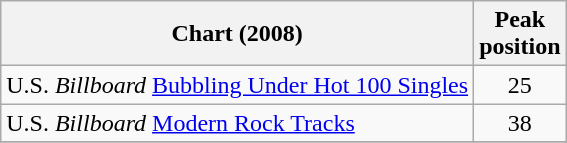<table class="wikitable">
<tr>
<th>Chart (2008)</th>
<th>Peak<br>position</th>
</tr>
<tr>
<td>U.S. <em>Billboard</em> <a href='#'>Bubbling Under Hot 100 Singles</a></td>
<td align="center">25</td>
</tr>
<tr>
<td>U.S. <em>Billboard</em> <a href='#'>Modern Rock Tracks</a></td>
<td align="center">38</td>
</tr>
<tr>
</tr>
</table>
